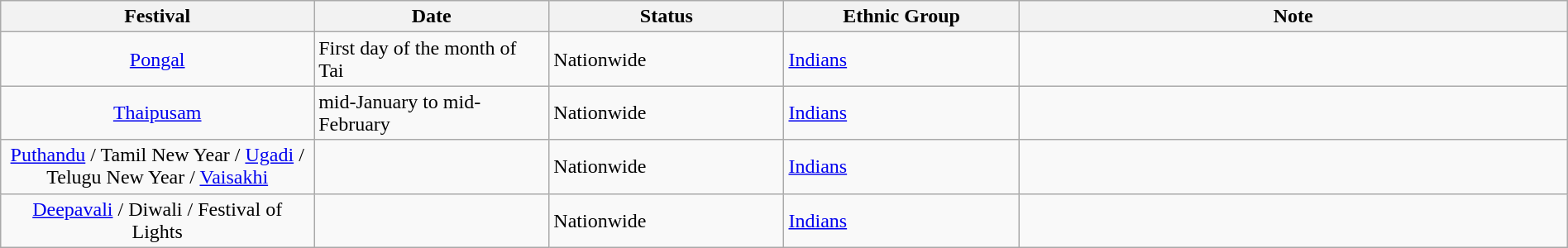<table class="wikitable" width="100%">
<tr>
<th width="20%">Festival</th>
<th width="15%">Date</th>
<th width="15%">Status</th>
<th width="15%">Ethnic Group</th>
<th width="35%">Note</th>
</tr>
<tr>
<td style="text-align:center;"><a href='#'>Pongal</a></td>
<td>First day of the month of Tai</td>
<td>Nationwide</td>
<td><a href='#'>Indians</a></td>
<td></td>
</tr>
<tr>
<td style="text-align:center;"><a href='#'>Thaipusam</a></td>
<td>mid-January to mid-February</td>
<td>Nationwide</td>
<td><a href='#'>Indians</a></td>
<td></td>
</tr>
<tr>
<td style="text-align:center;"><a href='#'>Puthandu</a> / Tamil New Year / <a href='#'>Ugadi</a> / Telugu New Year / <a href='#'>Vaisakhi</a></td>
<td></td>
<td>Nationwide</td>
<td><a href='#'>Indians</a></td>
<td></td>
</tr>
<tr>
<td style="text-align:center;"><a href='#'>Deepavali</a> / Diwali / Festival of Lights</td>
<td></td>
<td>Nationwide</td>
<td><a href='#'>Indians</a></td>
<td></td>
</tr>
</table>
